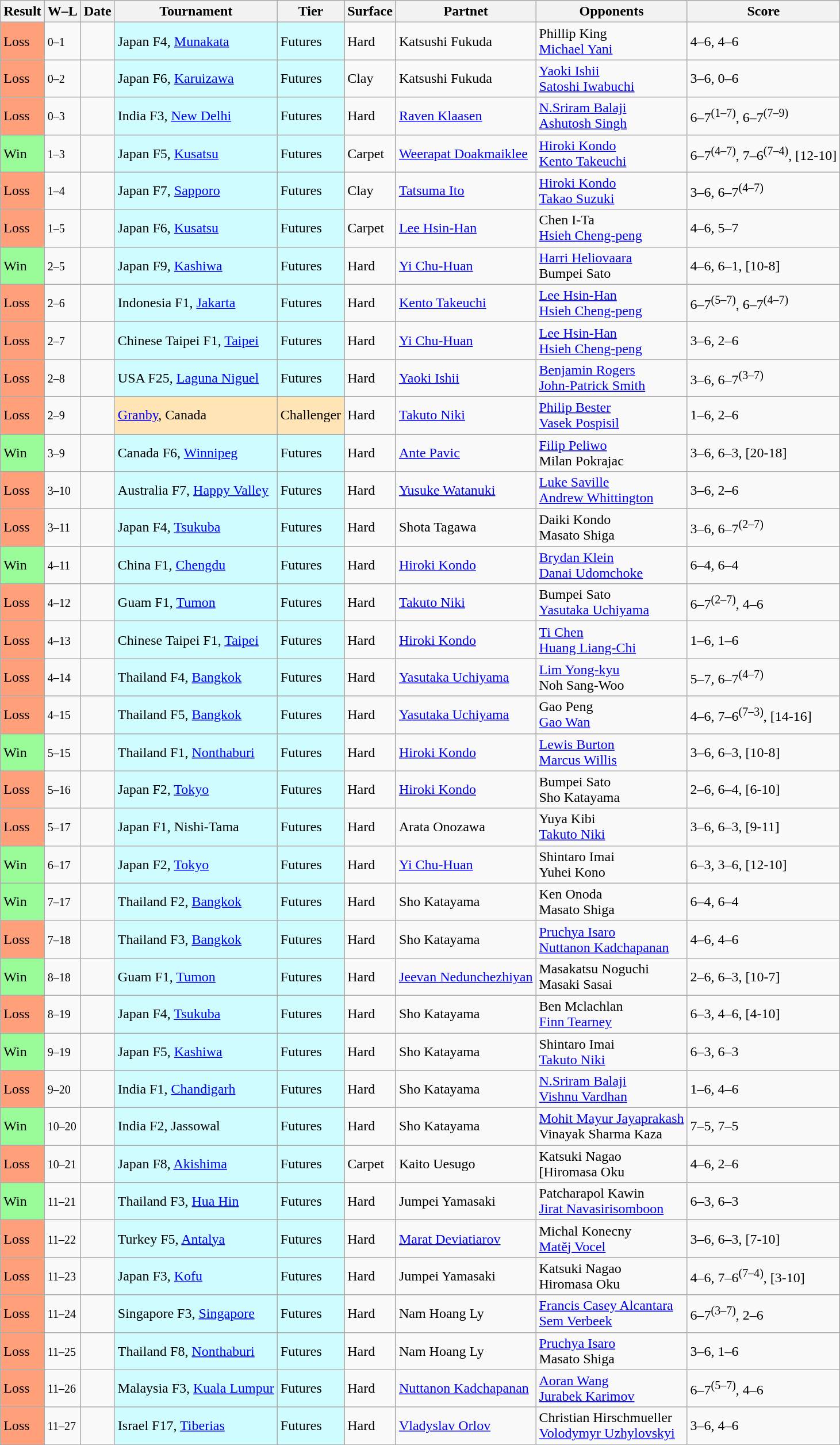<table class="sortable wikitable">
<tr>
<th>Result</th>
<th class="unsortable">W–L</th>
<th>Date</th>
<th>Tournament</th>
<th>Tier</th>
<th>Surface</th>
<th>Partnet</th>
<th>Opponents</th>
<th class="unsortable">Score</th>
</tr>
<tr>
<td bgcolor=FFA07A>Loss</td>
<td><small>0–1</small></td>
<td></td>
<td style="background:#cffcff;">Japan F4, <a href='#'>Munakata</a></td>
<td style="background:#cffcff;">Futures</td>
<td>Hard</td>
<td> Katsushi Fukuda</td>
<td> Phillip King <br> <a href='#'>Michael Yani</a></td>
<td>4–6, 4–6</td>
</tr>
<tr>
<td bgcolor=FFA07A>Loss</td>
<td><small>0–2</small></td>
<td></td>
<td style="background:#cffcff;">Japan F6, <a href='#'>Karuizawa</a></td>
<td style="background:#cffcff;">Futures</td>
<td>Clay</td>
<td> Katsushi Fukuda</td>
<td> <a href='#'>Yaoki Ishii</a> <br> <a href='#'>Satoshi Iwabuchi</a></td>
<td>3–6, 0–6</td>
</tr>
<tr>
<td bgcolor=FFA07A>Loss</td>
<td><small>0–3</small></td>
<td></td>
<td style="background:#cffcff;">India F3, <a href='#'>New Delhi</a></td>
<td style="background:#cffcff;">Futures</td>
<td>Hard</td>
<td> <a href='#'>Raven Klaasen</a></td>
<td> <a href='#'>N.Sriram Balaji</a> <br> <a href='#'>Ashutosh Singh</a></td>
<td>6–7<sup>(1–7)</sup>, 6–7<sup>(7–9)</sup></td>
</tr>
<tr>
<td bgcolor=98FB98>Win</td>
<td><small>1–3</small></td>
<td></td>
<td style="background:#cffcff;">Japan F5, <a href='#'>Kusatsu</a></td>
<td style="background:#cffcff;">Futures</td>
<td>Carpet</td>
<td> <a href='#'>Weerapat Doakmaiklee</a></td>
<td> <a href='#'>Hiroki Kondo</a> <br> <a href='#'>Kento Takeuchi</a></td>
<td>6–7<sup>(4–7)</sup>, 7–6<sup>(7–4)</sup>, [12-10]</td>
</tr>
<tr>
<td bgcolor=FFA07A>Loss</td>
<td><small>1–4</small></td>
<td></td>
<td style="background:#cffcff;">Japan F7, <a href='#'>Sapporo</a></td>
<td style="background:#cffcff;">Futures</td>
<td>Clay</td>
<td> <a href='#'>Tatsuma Ito</a></td>
<td> <a href='#'>Hiroki Kondo</a> <br> <a href='#'>Takao Suzuki</a></td>
<td>3–6, 6–7<sup>(4–7)</sup></td>
</tr>
<tr>
<td bgcolor=FFA07A>Loss</td>
<td><small>1–5</small></td>
<td></td>
<td style="background:#cffcff;">Japan F6, <a href='#'>Kusatsu</a></td>
<td style="background:#cffcff;">Futures</td>
<td>Carpet</td>
<td> <a href='#'>Lee Hsin-Han</a></td>
<td> Chen I-Ta <br> <a href='#'>Hsieh Cheng-peng</a></td>
<td>4–6, 5–7</td>
</tr>
<tr>
<td bgcolor=98FB98>Win</td>
<td><small>2–5</small></td>
<td></td>
<td style="background:#cffcff;">Japan F9, <a href='#'>Kashiwa</a></td>
<td style="background:#cffcff;">Futures</td>
<td>Hard</td>
<td> <a href='#'>Yi Chu-Huan</a></td>
<td> <a href='#'>Harri Heliovaara</a> <br> Bumpei Sato</td>
<td>4–6, 6–1, [10-8]</td>
</tr>
<tr>
<td bgcolor=FFA07A>Loss</td>
<td><small>2–6</small></td>
<td></td>
<td style="background:#cffcff;">Indonesia F1, <a href='#'>Jakarta</a></td>
<td style="background:#cffcff;">Futures</td>
<td>Hard</td>
<td> <a href='#'>Kento Takeuchi</a></td>
<td> <a href='#'>Lee Hsin-Han</a> <br> <a href='#'>Hsieh Cheng-peng</a></td>
<td>6–7<sup>(5–7)</sup>, 6–7<sup>(4–7)</sup></td>
</tr>
<tr>
<td bgcolor=FFA07A>Loss</td>
<td><small>2–7</small></td>
<td></td>
<td style="background:#cffcff;">Chinese Taipei F1, <a href='#'>Taipei</a></td>
<td style="background:#cffcff;">Futures</td>
<td>Hard</td>
<td> <a href='#'>Yi Chu-Huan</a></td>
<td> <a href='#'>Lee Hsin-Han</a> <br> <a href='#'>Hsieh Cheng-peng</a></td>
<td>3–6, 2–6</td>
</tr>
<tr>
<td bgcolor=FFA07A>Loss</td>
<td><small>2–8</small></td>
<td></td>
<td style="background:#cffcff;">USA F25, <a href='#'>Laguna Niguel</a></td>
<td style="background:#cffcff;">Futures</td>
<td>Hard</td>
<td> <a href='#'>Yaoki Ishii</a></td>
<td> <a href='#'>Benjamin Rogers</a> <br> <a href='#'>John-Patrick Smith</a></td>
<td>3–6, 6–7<sup>(3–7)</sup></td>
</tr>
<tr>
<td bgcolor=FFA07A>Loss</td>
<td><small>2–9</small></td>
<td></td>
<td style="background:moccasin;"><a href='#'>Granby</a>, Canada</td>
<td style="background:moccasin;">Challenger</td>
<td>Hard</td>
<td> <a href='#'>Takuto Niki</a></td>
<td> <a href='#'>Philip Bester</a> <br> <a href='#'>Vasek Pospisil</a></td>
<td>1–6, 2–6</td>
</tr>
<tr>
<td bgcolor=98FB98>Win</td>
<td><small>3–9</small></td>
<td></td>
<td style="background:#cffcff;">Canada F6, <a href='#'>Winnipeg</a></td>
<td style="background:#cffcff;">Futures</td>
<td>Hard</td>
<td> <a href='#'>Ante Pavic</a></td>
<td> <a href='#'>Filip Peliwo</a> <br> Milan Pokrajac</td>
<td>3–6, 6–3, [20-18]</td>
</tr>
<tr>
<td bgcolor=FFA07A>Loss</td>
<td><small>3–10</small></td>
<td></td>
<td style="background:#cffcff;">Australia F7, <a href='#'>Happy Valley</a></td>
<td style="background:#cffcff;">Futures</td>
<td>Hard</td>
<td> <a href='#'>Yusuke Watanuki</a></td>
<td> <a href='#'>Luke Saville</a> <br> <a href='#'>Andrew Whittington</a></td>
<td>3–6, 2–6</td>
</tr>
<tr>
<td bgcolor=FFA07A>Loss</td>
<td><small>3–11</small></td>
<td></td>
<td style="background:#cffcff;">Japan F4, <a href='#'>Tsukuba</a></td>
<td style="background:#cffcff;">Futures</td>
<td>Hard</td>
<td> Shota Tagawa</td>
<td> Daiki Kondo <br> Masato Shiga</td>
<td>3–6, 6–7<sup>(2–7)</sup></td>
</tr>
<tr>
<td bgcolor=98FB98>Win</td>
<td><small>4–11</small></td>
<td></td>
<td style="background:#cffcff;">China F1, <a href='#'>Chengdu</a></td>
<td style="background:#cffcff;">Futures</td>
<td>Hard</td>
<td> <a href='#'>Hiroki Kondo</a></td>
<td> <a href='#'>Brydan Klein</a> <br> <a href='#'>Danai Udomchoke</a></td>
<td>6–4, 6–4</td>
</tr>
<tr>
<td bgcolor=FFA07A>Loss</td>
<td><small>4–12</small></td>
<td></td>
<td style="background:#cffcff;">Guam F1, <a href='#'>Tumon</a></td>
<td style="background:#cffcff;">Futures</td>
<td>Hard</td>
<td> <a href='#'>Takuto Niki</a></td>
<td> Bumpei Sato <br> <a href='#'>Yasutaka Uchiyama</a></td>
<td>6–7<sup>(2–7)</sup>, 4–6</td>
</tr>
<tr>
<td bgcolor=FFA07A>Loss</td>
<td><small>4–13</small></td>
<td></td>
<td style="background:#cffcff;">Chinese Taipei F1, <a href='#'>Taipei</a></td>
<td style="background:#cffcff;">Futures</td>
<td>Hard</td>
<td> <a href='#'>Hiroki Kondo</a></td>
<td> <a href='#'>Ti Chen</a> <br> <a href='#'>Huang Liang-Chi</a></td>
<td>1–6, 1–6</td>
</tr>
<tr>
<td bgcolor=FFA07A>Loss</td>
<td><small>4–14</small></td>
<td></td>
<td style="background:#cffcff;">Thailand F4, <a href='#'>Bangkok</a></td>
<td style="background:#cffcff;">Futures</td>
<td>Hard</td>
<td> <a href='#'>Yasutaka Uchiyama</a></td>
<td> <a href='#'>Lim Yong-kyu</a> <br> Noh Sang-Woo</td>
<td>5–7, 6–7<sup>(4–7)</sup></td>
</tr>
<tr>
<td bgcolor=FFA07A>Loss</td>
<td><small>4–15</small></td>
<td></td>
<td style="background:#cffcff;">Thailand F5, <a href='#'>Bangkok</a></td>
<td style="background:#cffcff;">Futures</td>
<td>Hard</td>
<td> <a href='#'>Yasutaka Uchiyama</a></td>
<td> Gao Peng <br> <a href='#'>Gao Wan</a></td>
<td>4–6, 7–6<sup>(7–3)</sup>, [14-16]</td>
</tr>
<tr>
<td bgcolor=98FB98>Win</td>
<td><small>5–15</small></td>
<td></td>
<td style="background:#cffcff;">Thailand F1, <a href='#'>Nonthaburi</a></td>
<td style="background:#cffcff;">Futures</td>
<td>Hard</td>
<td> <a href='#'>Hiroki Kondo</a></td>
<td> <a href='#'>Lewis Burton</a> <br> <a href='#'>Marcus Willis</a></td>
<td>3–6, 6–3, [10-8]</td>
</tr>
<tr>
<td bgcolor=FFA07A>Loss</td>
<td><small>5–16</small></td>
<td></td>
<td style="background:#cffcff;">Japan F2, <a href='#'>Tokyo</a></td>
<td style="background:#cffcff;">Futures</td>
<td>Hard</td>
<td> <a href='#'>Hiroki Kondo</a></td>
<td> Bumpei Sato <br> Sho Katayama</td>
<td>2–6, 6–4, [6-10]</td>
</tr>
<tr>
<td bgcolor=FFA07A>Loss</td>
<td><small>5–17</small></td>
<td></td>
<td style="background:#cffcff;">Japan F1, Nishi-Tama</td>
<td style="background:#cffcff;">Futures</td>
<td>Hard</td>
<td> Arata Onozawa</td>
<td> Yuya Kibi <br> <a href='#'>Takuto Niki</a></td>
<td>3–6, 6–3, [9-11]</td>
</tr>
<tr>
<td bgcolor=98FB98>Win</td>
<td><small>6–17</small></td>
<td></td>
<td style="background:#cffcff;">Japan F2, <a href='#'>Tokyo</a></td>
<td style="background:#cffcff;">Futures</td>
<td>Hard</td>
<td> <a href='#'>Yi Chu-Huan</a></td>
<td> Shintaro Imai <br> Yuhei Kono</td>
<td>6–3, 3–6, [12-10]</td>
</tr>
<tr>
<td bgcolor=98FB98>Win</td>
<td><small>7–17</small></td>
<td></td>
<td style="background:#cffcff;">Thailand F2, <a href='#'>Bangkok</a></td>
<td style="background:#cffcff;">Futures</td>
<td>Hard</td>
<td> Sho Katayama</td>
<td> Ken Onoda <br> Masato Shiga</td>
<td>6–4, 6–4</td>
</tr>
<tr>
<td bgcolor=FFA07A>Loss</td>
<td><small>7–18</small></td>
<td></td>
<td style="background:#cffcff;">Thailand F3, <a href='#'>Bangkok</a></td>
<td style="background:#cffcff;">Futures</td>
<td>Hard</td>
<td> Sho Katayama</td>
<td> <a href='#'>Pruchya Isaro</a> <br> <a href='#'>Nuttanon Kadchapanan</a></td>
<td>4–6, 4–6</td>
</tr>
<tr>
<td bgcolor=98FB98>Win</td>
<td><small>8–18</small></td>
<td></td>
<td style="background:#cffcff;">Guam F1, <a href='#'>Tumon</a></td>
<td style="background:#cffcff;">Futures</td>
<td>Hard</td>
<td> <a href='#'>Jeevan Nedunchezhiyan</a></td>
<td> Masakatsu Noguchi <br> Masaki Sasai</td>
<td>2–6, 6–3, [10-7]</td>
</tr>
<tr>
<td bgcolor=FFA07A>Loss</td>
<td><small>8–19</small></td>
<td></td>
<td style="background:#cffcff;">Japan F4, <a href='#'>Tsukuba</a></td>
<td style="background:#cffcff;">Futures</td>
<td>Hard</td>
<td> Sho Katayama</td>
<td> Ben Mclachlan <br> <a href='#'>Finn Tearney</a></td>
<td>6–3, 4–6, [4-10]</td>
</tr>
<tr>
<td bgcolor=98FB98>Win</td>
<td><small>9–19</small></td>
<td></td>
<td style="background:#cffcff;">Japan F5, <a href='#'>Kashiwa</a></td>
<td style="background:#cffcff;">Futures</td>
<td>Hard</td>
<td> Sho Katayama</td>
<td> Shintaro Imai <br> <a href='#'>Takuto Niki</a></td>
<td>6–3, 6–3</td>
</tr>
<tr>
<td bgcolor=FFA07A>Loss</td>
<td><small>9–20</small></td>
<td></td>
<td style="background:#cffcff;">India F1, <a href='#'>Chandigarh</a></td>
<td style="background:#cffcff;">Futures</td>
<td>Hard</td>
<td> Sho Katayama</td>
<td> <a href='#'>N.Sriram Balaji</a> <br> <a href='#'>Vishnu Vardhan</a></td>
<td>1–6, 4–6</td>
</tr>
<tr>
<td bgcolor=98FB98>Win</td>
<td><small>10–20</small></td>
<td></td>
<td style="background:#cffcff;">India F2, Jassowal</td>
<td style="background:#cffcff;">Futures</td>
<td>Hard</td>
<td> Sho Katayama</td>
<td> <a href='#'>Mohit Mayur Jayaprakash</a> <br> Vinayak Sharma Kaza</td>
<td>7–5, 7–5</td>
</tr>
<tr>
<td bgcolor=FFA07A>Loss</td>
<td><small>10–21</small></td>
<td></td>
<td style="background:#cffcff;">Japan F8, <a href='#'>Akishima</a></td>
<td style="background:#cffcff;">Futures</td>
<td>Carpet</td>
<td> Kaito Uesugo</td>
<td> Katsuki Nagao <br>[Hiromasa Oku</td>
<td>4–6, 2–6</td>
</tr>
<tr>
<td bgcolor=98FB98>Win</td>
<td><small>11–21</small></td>
<td></td>
<td style="background:#cffcff;">Thailand F3, <a href='#'>Hua Hin</a></td>
<td style="background:#cffcff;">Futures</td>
<td>Hard</td>
<td> Jumpei Yamasaki</td>
<td> Patcharapol Kawin <br> <a href='#'>Jirat Navasirisomboon</a></td>
<td>6–3, 6–3</td>
</tr>
<tr>
<td bgcolor=FFA07A>Loss</td>
<td><small>11–22</small></td>
<td></td>
<td style="background:#cffcff;">Turkey F5, <a href='#'>Antalya</a></td>
<td style="background:#cffcff;">Futures</td>
<td>Hard</td>
<td> <a href='#'>Marat Deviatiarov</a></td>
<td> Michal Konecny <br> <a href='#'>Matěj Vocel</a></td>
<td>3–6, 6–3, [7-10]</td>
</tr>
<tr>
<td bgcolor=FFA07A>Loss</td>
<td><small>11–23</small></td>
<td></td>
<td style="background:#cffcff;">Japan F3, <a href='#'>Kofu</a></td>
<td style="background:#cffcff;">Futures</td>
<td>Hard</td>
<td> Jumpei Yamasaki</td>
<td> Katsuki Nagao <br> Hiromasa Oku</td>
<td>4–6, 7–6<sup>(7–4)</sup>, [3-10]</td>
</tr>
<tr>
<td bgcolor=FFA07A>Loss</td>
<td><small>11–24</small></td>
<td></td>
<td style="background:#cffcff;">Singapore F3, <a href='#'>Singapore</a></td>
<td style="background:#cffcff;">Futures</td>
<td>Hard</td>
<td> Nam Hoang Ly</td>
<td> <a href='#'>Francis Casey Alcantara</a> <br> <a href='#'>Sem Verbeek</a></td>
<td>6–7<sup>(3–7)</sup>, 2–6</td>
</tr>
<tr>
<td bgcolor=FFA07A>Loss</td>
<td><small>11–25</small></td>
<td></td>
<td style="background:#cffcff;">Thailand F8, <a href='#'>Nonthaburi</a></td>
<td style="background:#cffcff;">Futures</td>
<td>Hard</td>
<td> Nam Hoang Ly</td>
<td> <a href='#'>Pruchya Isaro</a> <br> Masato Shiga</td>
<td>3–6, 1–6</td>
</tr>
<tr>
<td bgcolor=FFA07A>Loss</td>
<td><small>11–26</small></td>
<td></td>
<td style="background:#cffcff;">Malaysia F3, <a href='#'>Kuala Lumpur</a></td>
<td style="background:#cffcff;">Futures</td>
<td>Hard</td>
<td> <a href='#'>Nuttanon Kadchapanan</a></td>
<td> <a href='#'>Aoran Wang</a> <br> <a href='#'>Jurabek Karimov</a></td>
<td>6–7<sup>(5–7)</sup>, 4–6</td>
</tr>
<tr>
<td bgcolor=FFA07A>Loss</td>
<td><small>11–27</small></td>
<td></td>
<td style="background:#cffcff;">Israel F17, <a href='#'>Tiberias</a></td>
<td style="background:#cffcff;">Futures</td>
<td>Hard</td>
<td> <a href='#'>Vladyslav Orlov</a></td>
<td> Christian Hirschmueller <br> <a href='#'>Volodymyr Uzhylovskyi</a></td>
<td>3–6, 4–6</td>
</tr>
</table>
